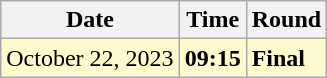<table class="wikitable">
<tr>
<th>Date</th>
<th>Time</th>
<th>Round</th>
</tr>
<tr style=background:lemonchiffon>
<td>October 22, 2023</td>
<td><strong>09:15</strong></td>
<td><strong>Final</strong></td>
</tr>
</table>
